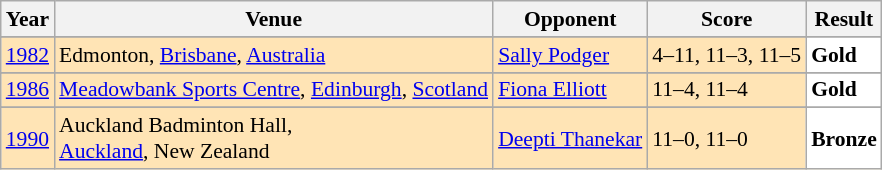<table class="sortable wikitable" style="font-size: 90%;">
<tr>
<th>Year</th>
<th>Venue</th>
<th>Opponent</th>
<th>Score</th>
<th>Result</th>
</tr>
<tr>
</tr>
<tr style="background:#FFE4B5">
<td align="center"><a href='#'>1982</a></td>
<td align="left">Edmonton, <a href='#'>Brisbane</a>, <a href='#'>Australia</a></td>
<td align="left"> <a href='#'>Sally Podger</a></td>
<td align="left">4–11, 11–3, 11–5</td>
<td style="text-align:left; background:white"> <strong>Gold</strong></td>
</tr>
<tr>
</tr>
<tr style="background:#FFE4B5">
<td align="center"><a href='#'>1986</a></td>
<td align="left"><a href='#'>Meadowbank Sports Centre</a>, <a href='#'>Edinburgh</a>, <a href='#'>Scotland</a></td>
<td align="left"> <a href='#'>Fiona Elliott</a></td>
<td align="left">11–4, 11–4</td>
<td style="text-align:left; background:white"> <strong>Gold</strong></td>
</tr>
<tr>
</tr>
<tr style="background:#FFE4B5">
<td align="center"><a href='#'>1990</a></td>
<td align="left">Auckland Badminton Hall,<br><a href='#'>Auckland</a>, New Zealand</td>
<td align="left"> <a href='#'>Deepti Thanekar</a></td>
<td align="left">11–0, 11–0</td>
<td style="text-align:left; background:white"> <strong>Bronze</strong></td>
</tr>
</table>
